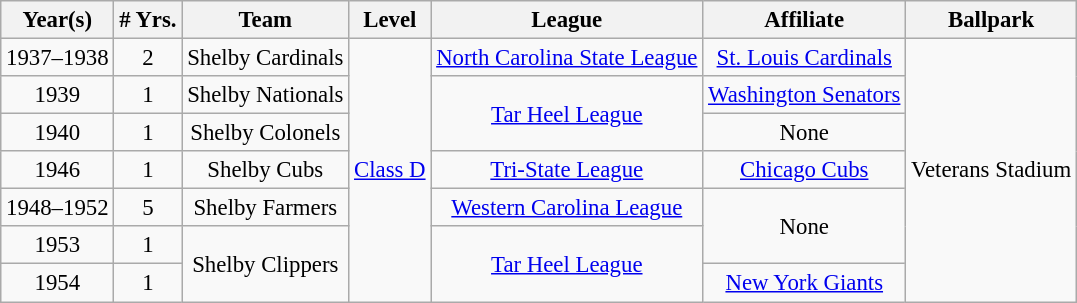<table class="wikitable" style="text-align:center; font-size: 95%;">
<tr>
<th>Year(s)</th>
<th># Yrs.</th>
<th>Team</th>
<th>Level</th>
<th>League</th>
<th>Affiliate</th>
<th>Ballpark</th>
</tr>
<tr>
<td>1937–1938</td>
<td>2</td>
<td>Shelby Cardinals</td>
<td rowspan=8><a href='#'>Class D</a></td>
<td><a href='#'>North Carolina State League</a></td>
<td><a href='#'>St. Louis Cardinals</a></td>
<td rowspan=8>Veterans Stadium</td>
</tr>
<tr>
<td>1939</td>
<td>1</td>
<td>Shelby Nationals</td>
<td rowspan=2><a href='#'>Tar Heel League</a></td>
<td><a href='#'>Washington Senators</a></td>
</tr>
<tr>
<td>1940</td>
<td>1</td>
<td>Shelby Colonels</td>
<td>None</td>
</tr>
<tr>
<td>1946</td>
<td>1</td>
<td>Shelby Cubs</td>
<td><a href='#'>Tri-State League</a></td>
<td><a href='#'>Chicago Cubs</a></td>
</tr>
<tr>
<td>1948–1952</td>
<td>5</td>
<td>Shelby Farmers</td>
<td><a href='#'>Western Carolina League</a></td>
<td rowspan=2>None</td>
</tr>
<tr>
<td>1953</td>
<td>1</td>
<td rowspan=2>Shelby Clippers</td>
<td rowspan=2><a href='#'>Tar Heel League</a></td>
</tr>
<tr>
<td>1954</td>
<td>1</td>
<td><a href='#'>New York Giants</a></td>
</tr>
</table>
